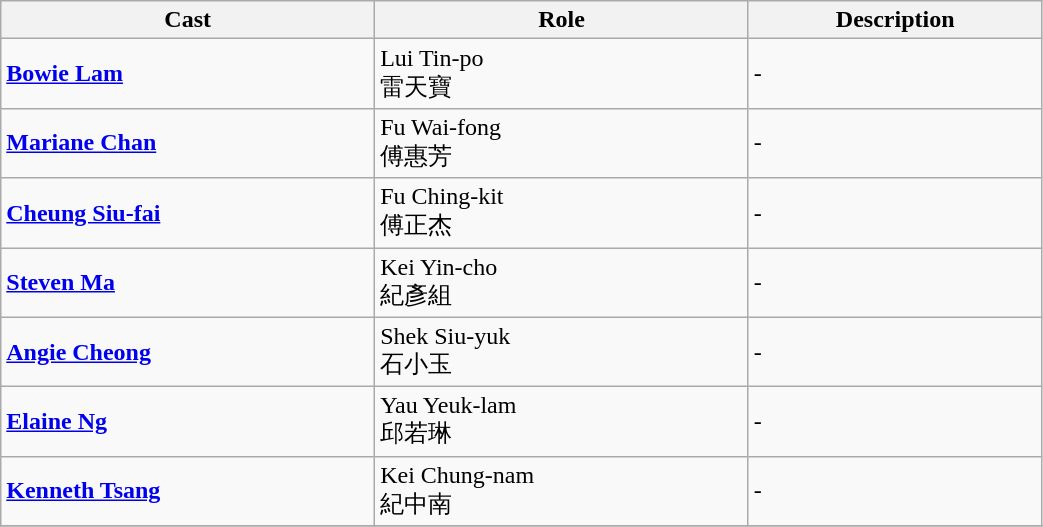<table class="wikitable" width="55%">
<tr>
<th>Cast</th>
<th>Role</th>
<th>Description</th>
</tr>
<tr>
<td><strong><a href='#'>Bowie Lam</a></strong></td>
<td>Lui Tin-po<br>雷天寶</td>
<td>-</td>
</tr>
<tr>
<td><strong><a href='#'>Mariane Chan</a></strong></td>
<td>Fu Wai-fong<br>傅惠芳</td>
<td>-</td>
</tr>
<tr>
<td><strong><a href='#'>Cheung Siu-fai</a></strong></td>
<td>Fu Ching-kit<br>傅正杰</td>
<td>-</td>
</tr>
<tr>
<td><strong><a href='#'>Steven Ma</a></strong></td>
<td>Kei Yin-cho<br>紀彥組</td>
<td>-</td>
</tr>
<tr>
<td><strong><a href='#'>Angie Cheong</a></strong></td>
<td>Shek Siu-yuk<br>石小玉</td>
<td>-</td>
</tr>
<tr>
<td><strong><a href='#'>Elaine Ng</a></strong></td>
<td>Yau Yeuk-lam<br>邱若琳</td>
<td>-</td>
</tr>
<tr>
<td><strong><a href='#'>Kenneth Tsang</a></strong></td>
<td>Kei Chung-nam<br>紀中南</td>
<td>-</td>
</tr>
<tr>
</tr>
</table>
